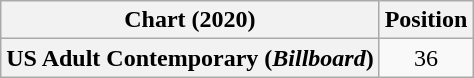<table class="wikitable plainrowheaders" style="text-align:center">
<tr>
<th scope="col">Chart (2020)</th>
<th scope="col">Position</th>
</tr>
<tr>
<th scope="row">US Adult Contemporary (<em>Billboard</em>)</th>
<td>36</td>
</tr>
</table>
